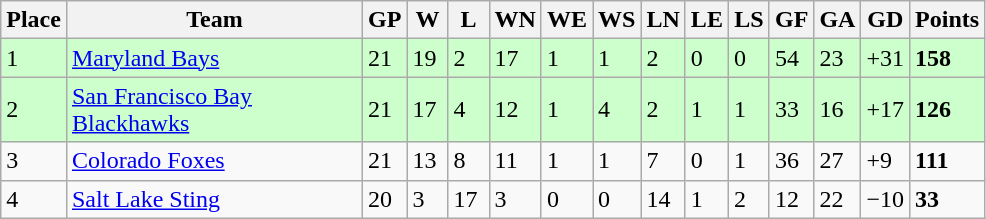<table class="wikitable">
<tr>
<th>Place</th>
<th style="width:190px;">Team</th>
<th width="20">GP</th>
<th width="20">W</th>
<th width="20">L</th>
<th width="20">WN</th>
<th width="20">WE</th>
<th width="20">WS</th>
<th width="20">LN</th>
<th width="20">LE</th>
<th width="20">LS</th>
<th width="20">GF</th>
<th width="20">GA</th>
<th width="20">GD</th>
<th>Points</th>
</tr>
<tr style="background:#cfc;">
<td>1</td>
<td><a href='#'>Maryland Bays</a></td>
<td>21</td>
<td>19</td>
<td>2</td>
<td>17</td>
<td>1</td>
<td>1</td>
<td>2</td>
<td>0</td>
<td>0</td>
<td>54</td>
<td>23</td>
<td>+31</td>
<td><strong>158</strong></td>
</tr>
<tr style="background:#cfc;">
<td>2</td>
<td><a href='#'>San Francisco Bay Blackhawks</a></td>
<td>21</td>
<td>17</td>
<td>4</td>
<td>12</td>
<td>1</td>
<td>4</td>
<td>2</td>
<td>1</td>
<td>1</td>
<td>33</td>
<td>16</td>
<td>+17</td>
<td><strong>126</strong></td>
</tr>
<tr>
<td>3</td>
<td><a href='#'>Colorado Foxes</a></td>
<td>21</td>
<td>13</td>
<td>8</td>
<td>11</td>
<td>1</td>
<td>1</td>
<td>7</td>
<td>0</td>
<td>1</td>
<td>36</td>
<td>27</td>
<td>+9</td>
<td><strong>111</strong></td>
</tr>
<tr>
<td>4</td>
<td><a href='#'>Salt Lake Sting</a></td>
<td>20</td>
<td>3</td>
<td>17</td>
<td>3</td>
<td>0</td>
<td>0</td>
<td>14</td>
<td>1</td>
<td>2</td>
<td>12</td>
<td>22</td>
<td>−10</td>
<td><strong>33</strong></td>
</tr>
</table>
